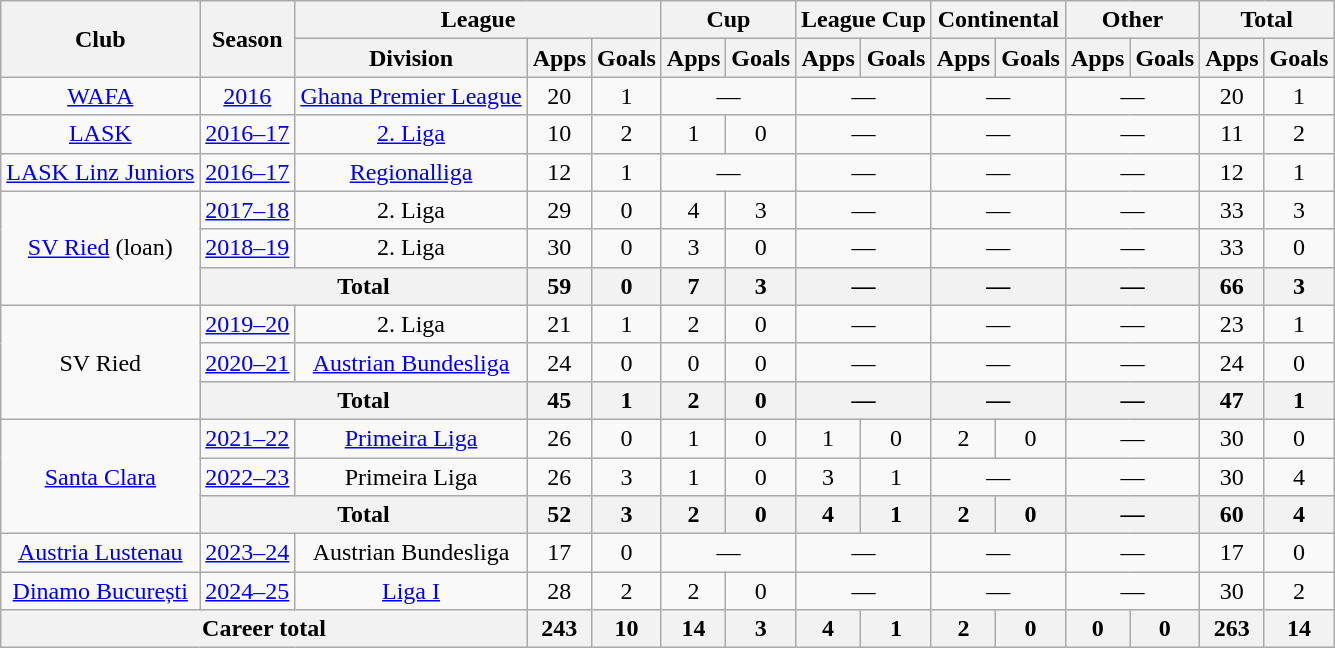<table class="wikitable" style="text-align: center;">
<tr>
<th rowspan="2">Club</th>
<th rowspan="2">Season</th>
<th colspan="3">League</th>
<th colspan="2">Cup</th>
<th colspan="2">League Cup</th>
<th colspan="2">Continental</th>
<th colspan="2">Other</th>
<th colspan="2">Total</th>
</tr>
<tr>
<th>Division</th>
<th>Apps</th>
<th>Goals</th>
<th>Apps</th>
<th>Goals</th>
<th>Apps</th>
<th>Goals</th>
<th>Apps</th>
<th>Goals</th>
<th>Apps</th>
<th>Goals</th>
<th>Apps</th>
<th>Goals</th>
</tr>
<tr>
<td><a href='#'>WAFA</a></td>
<td><a href='#'>2016</a></td>
<td><a href='#'>Ghana Premier League</a></td>
<td>20</td>
<td>1</td>
<td colspan="2">—</td>
<td colspan="2">—</td>
<td colspan="2">—</td>
<td colspan="2">—</td>
<td>20</td>
<td>1</td>
</tr>
<tr>
<td><a href='#'>LASK</a></td>
<td><a href='#'>2016–17</a></td>
<td><a href='#'>2. Liga</a></td>
<td>10</td>
<td>2</td>
<td>1</td>
<td>0</td>
<td colspan="2">—</td>
<td colspan="2">—</td>
<td colspan="2">—</td>
<td>11</td>
<td>2</td>
</tr>
<tr>
<td><a href='#'>LASK Linz Juniors</a></td>
<td><a href='#'>2016–17</a></td>
<td><a href='#'>Regionalliga</a></td>
<td>12</td>
<td>1</td>
<td colspan="2">—</td>
<td colspan="2">—</td>
<td colspan="2">—</td>
<td colspan=2>—</td>
<td>12</td>
<td>1</td>
</tr>
<tr>
<td rowspan="3"><a href='#'>SV Ried</a> (loan)</td>
<td><a href='#'>2017–18</a></td>
<td>2. Liga</td>
<td>29</td>
<td>0</td>
<td>4</td>
<td>3</td>
<td colspan="2">—</td>
<td colspan="2">—</td>
<td colspan="2">—</td>
<td>33</td>
<td>3</td>
</tr>
<tr>
<td><a href='#'>2018–19</a></td>
<td>2. Liga</td>
<td>30</td>
<td>0</td>
<td>3</td>
<td>0</td>
<td colspan="2">—</td>
<td colspan="2">—</td>
<td colspan="2">—</td>
<td>33</td>
<td>0</td>
</tr>
<tr>
<th colspan="2">Total</th>
<th>59</th>
<th>0</th>
<th>7</th>
<th>3</th>
<th colspan="2">—</th>
<th colspan="2">—</th>
<th colspan="2">—</th>
<th>66</th>
<th>3</th>
</tr>
<tr>
<td rowspan="3">SV Ried</td>
<td><a href='#'>2019–20</a></td>
<td>2. Liga</td>
<td>21</td>
<td>1</td>
<td>2</td>
<td>0</td>
<td colspan="2">—</td>
<td colspan="2">—</td>
<td colspan="2">—</td>
<td>23</td>
<td>1</td>
</tr>
<tr>
<td><a href='#'>2020–21</a></td>
<td><a href='#'>Austrian Bundesliga</a></td>
<td>24</td>
<td>0</td>
<td>0</td>
<td>0</td>
<td colspan="2">—</td>
<td colspan="2">—</td>
<td colspan="2">—</td>
<td>24</td>
<td>0</td>
</tr>
<tr>
<th colspan="2">Total</th>
<th>45</th>
<th>1</th>
<th>2</th>
<th>0</th>
<th colspan="2">—</th>
<th colspan="2">—</th>
<th colspan="2">—</th>
<th>47</th>
<th>1</th>
</tr>
<tr>
<td rowspan="3"><a href='#'>Santa Clara</a></td>
<td><a href='#'>2021–22</a></td>
<td><a href='#'>Primeira Liga</a></td>
<td>26</td>
<td>0</td>
<td>1</td>
<td>0</td>
<td>1</td>
<td>0</td>
<td>2</td>
<td>0</td>
<td colspan=2>—</td>
<td>30</td>
<td>0</td>
</tr>
<tr>
<td><a href='#'>2022–23</a></td>
<td>Primeira Liga</td>
<td>26</td>
<td>3</td>
<td>1</td>
<td>0</td>
<td>3</td>
<td>1</td>
<td colspan="2">—</td>
<td colspan=2>—</td>
<td>30</td>
<td>4</td>
</tr>
<tr>
<th colspan="2">Total</th>
<th>52</th>
<th>3</th>
<th>2</th>
<th>0</th>
<th>4</th>
<th>1</th>
<th>2</th>
<th>0</th>
<th colspan=2>—</th>
<th>60</th>
<th>4</th>
</tr>
<tr>
<td><a href='#'>Austria Lustenau</a></td>
<td><a href='#'>2023–24</a></td>
<td>Austrian Bundesliga</td>
<td>17</td>
<td>0</td>
<td colspan=2>—</td>
<td colspan=2>—</td>
<td colspan=2>—</td>
<td colspan=2>—</td>
<td>17</td>
<td>0</td>
</tr>
<tr>
<td><a href='#'>Dinamo București</a></td>
<td><a href='#'>2024–25</a></td>
<td><a href='#'>Liga I</a></td>
<td>28</td>
<td>2</td>
<td>2</td>
<td>0</td>
<td colspan=2>—</td>
<td colspan=2>—</td>
<td colspan=2>—</td>
<td>30</td>
<td>2</td>
</tr>
<tr>
<th colspan="3">Career total</th>
<th>243</th>
<th>10</th>
<th>14</th>
<th>3</th>
<th>4</th>
<th>1</th>
<th>2</th>
<th>0</th>
<th>0</th>
<th>0</th>
<th>263</th>
<th>14</th>
</tr>
</table>
